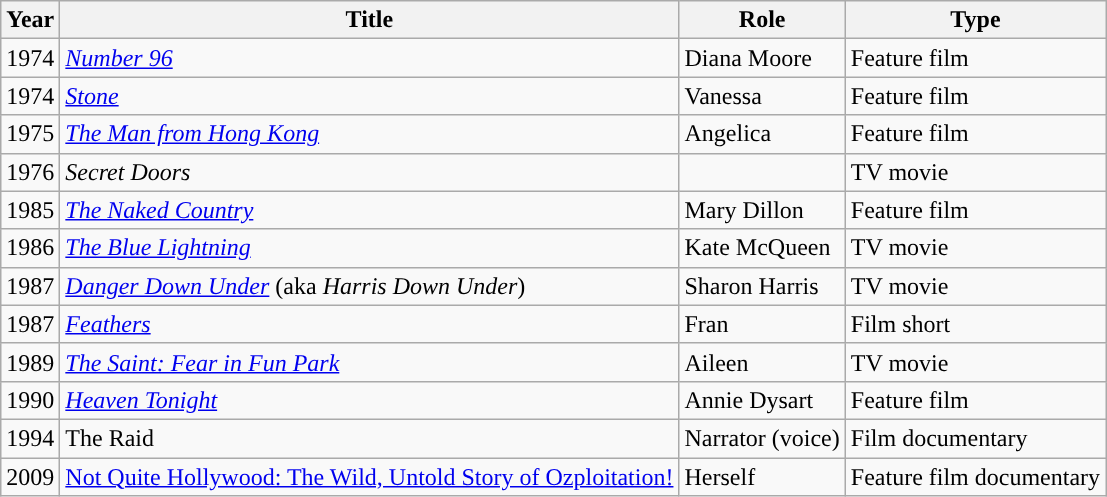<table class="wikitable">
<tr>
<th>Year</th>
<th>Title</th>
<th>Role</th>
<th>Type</th>
</tr>
<tr>
<td>1974</td>
<td><em><a href='#'>Number 96</a></em></td>
<td>Diana Moore</td>
<td>Feature film</td>
</tr>
<tr>
<td>1974</td>
<td><em><a href='#'>Stone</a></em></td>
<td>Vanessa</td>
<td>Feature film</td>
</tr>
<tr>
<td>1975</td>
<td><em><a href='#'>The Man from Hong Kong</a></em></td>
<td>Angelica</td>
<td>Feature film</td>
</tr>
<tr>
<td>1976</td>
<td><em>Secret Doors</em></td>
<td></td>
<td>TV movie</td>
</tr>
<tr>
<td>1985</td>
<td><em><a href='#'>The Naked Country</a></em></td>
<td>Mary Dillon</td>
<td>Feature film</td>
</tr>
<tr>
<td>1986</td>
<td><em><a href='#'>The Blue Lightning</a></em></td>
<td>Kate McQueen</td>
<td>TV movie</td>
</tr>
<tr>
<td>1987</td>
<td><em><a href='#'>Danger Down Under</a></em> (aka <em>Harris Down Under</em>)</td>
<td>Sharon Harris</td>
<td>TV movie</td>
</tr>
<tr>
<td>1987</td>
<td><em><a href='#'>Feathers</a></em></td>
<td>Fran</td>
<td>Film short</td>
</tr>
<tr>
<td>1989</td>
<td><em><a href='#'>The Saint: Fear in Fun Park</a></em></td>
<td>Aileen</td>
<td>TV movie</td>
</tr>
<tr>
<td>1990</td>
<td><em><a href='#'>Heaven Tonight</a></em></td>
<td>Annie Dysart</td>
<td>Feature film</td>
</tr>
<tr>
<td>1994</td>
<td>The Raid<em></td>
<td>Narrator (voice)</td>
<td>Film documentary</td>
</tr>
<tr>
<td>2009</td>
<td></em><a href='#'>Not Quite Hollywood: The Wild, Untold Story of Ozploitation!</a><em></td>
<td>Herself</td>
<td>Feature film documentary</td>
</tr>
</table>
